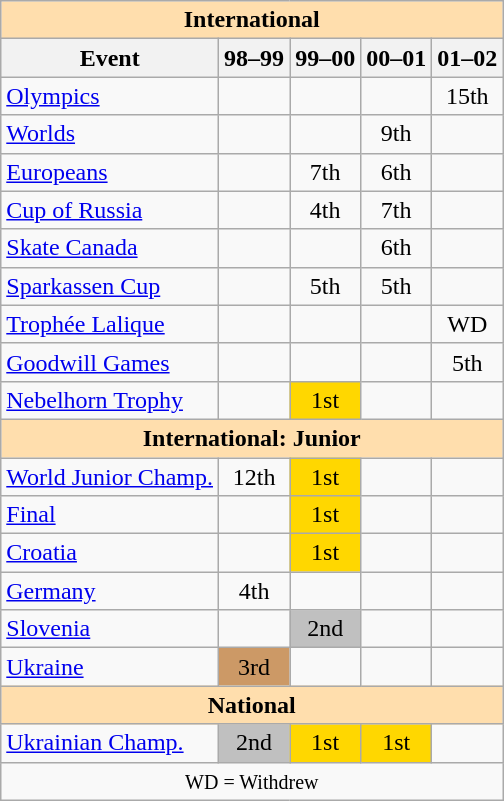<table class="wikitable" style="text-align:center">
<tr>
<th style="background-color: #ffdead; " colspan=5 align=center>International</th>
</tr>
<tr>
<th>Event</th>
<th>98–99</th>
<th>99–00</th>
<th>00–01</th>
<th>01–02</th>
</tr>
<tr>
<td align=left><a href='#'>Olympics</a></td>
<td></td>
<td></td>
<td></td>
<td>15th</td>
</tr>
<tr>
<td align=left><a href='#'>Worlds</a></td>
<td></td>
<td></td>
<td>9th</td>
<td></td>
</tr>
<tr>
<td align=left><a href='#'>Europeans</a></td>
<td></td>
<td>7th</td>
<td>6th</td>
<td></td>
</tr>
<tr>
<td align=left> <a href='#'>Cup of Russia</a></td>
<td></td>
<td>4th</td>
<td>7th</td>
<td></td>
</tr>
<tr>
<td align=left> <a href='#'>Skate Canada</a></td>
<td></td>
<td></td>
<td>6th</td>
<td></td>
</tr>
<tr>
<td align=left> <a href='#'>Sparkassen Cup</a></td>
<td></td>
<td>5th</td>
<td>5th</td>
<td></td>
</tr>
<tr>
<td align=left> <a href='#'>Trophée Lalique</a></td>
<td></td>
<td></td>
<td></td>
<td>WD</td>
</tr>
<tr>
<td align=left><a href='#'>Goodwill Games</a></td>
<td></td>
<td></td>
<td></td>
<td>5th</td>
</tr>
<tr>
<td align=left><a href='#'>Nebelhorn Trophy</a></td>
<td></td>
<td bgcolor=gold>1st</td>
<td></td>
<td></td>
</tr>
<tr>
<th style="background-color: #ffdead; " colspan=5 align=center>International: Junior</th>
</tr>
<tr>
<td align=left><a href='#'>World Junior Champ.</a></td>
<td>12th</td>
<td bgcolor=gold>1st</td>
<td></td>
<td></td>
</tr>
<tr>
<td align=left> <a href='#'>Final</a></td>
<td></td>
<td bgcolor=gold>1st</td>
<td></td>
<td></td>
</tr>
<tr>
<td align=left> <a href='#'>Croatia</a></td>
<td></td>
<td bgcolor=gold>1st</td>
<td></td>
<td></td>
</tr>
<tr>
<td align=left> <a href='#'>Germany</a></td>
<td>4th</td>
<td></td>
<td></td>
<td></td>
</tr>
<tr>
<td align=left> <a href='#'>Slovenia</a></td>
<td></td>
<td bgcolor=silver>2nd</td>
<td></td>
<td></td>
</tr>
<tr>
<td align=left> <a href='#'>Ukraine</a></td>
<td bgcolor=cc9966>3rd</td>
<td></td>
<td></td>
<td></td>
</tr>
<tr>
<th style="background-color: #ffdead; " colspan=5 align=center>National</th>
</tr>
<tr>
<td align=left><a href='#'>Ukrainian Champ.</a></td>
<td bgcolor=silver>2nd</td>
<td bgcolor=gold>1st</td>
<td bgcolor=gold>1st</td>
<td></td>
</tr>
<tr>
<td colspan=5 align=center><small> WD = Withdrew </small></td>
</tr>
</table>
